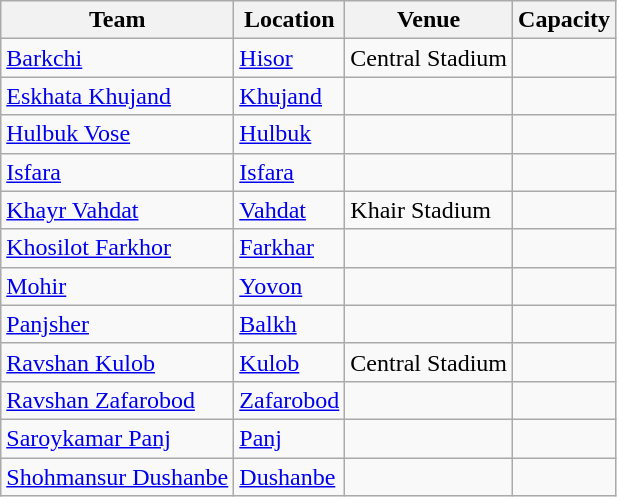<table class="wikitable sortable" border="1">
<tr>
<th>Team</th>
<th>Location</th>
<th>Venue</th>
<th>Capacity</th>
</tr>
<tr>
<td><a href='#'>Barkchi</a></td>
<td><a href='#'>Hisor</a></td>
<td>Central Stadium</td>
<td style="text-align:center;"></td>
</tr>
<tr>
<td><a href='#'>Eskhata Khujand</a></td>
<td><a href='#'>Khujand</a></td>
<td></td>
<td style="text-align:center;"></td>
</tr>
<tr>
<td><a href='#'>Hulbuk Vose</a></td>
<td><a href='#'>Hulbuk</a></td>
<td></td>
<td style="text-align:center;"></td>
</tr>
<tr>
<td><a href='#'>Isfara</a></td>
<td><a href='#'>Isfara</a></td>
<td></td>
<td style="text-align:center;"></td>
</tr>
<tr>
<td><a href='#'>Khayr Vahdat</a></td>
<td><a href='#'>Vahdat</a></td>
<td>Khair Stadium</td>
<td style="text-align:center;"></td>
</tr>
<tr>
<td><a href='#'>Khosilot Farkhor</a></td>
<td><a href='#'>Farkhar</a></td>
<td></td>
<td style="text-align:center;"></td>
</tr>
<tr>
<td><a href='#'>Mohir</a></td>
<td><a href='#'>Yovon</a></td>
<td></td>
<td style="text-align:center;"></td>
</tr>
<tr>
<td><a href='#'>Panjsher</a></td>
<td><a href='#'>Balkh</a></td>
<td></td>
<td style="text-align:center;"></td>
</tr>
<tr>
<td><a href='#'>Ravshan Kulob</a></td>
<td><a href='#'>Kulob</a></td>
<td>Central Stadium</td>
<td style="text-align:center;"></td>
</tr>
<tr>
<td><a href='#'>Ravshan Zafarobod</a></td>
<td><a href='#'>Zafarobod</a></td>
<td></td>
<td style="text-align:center;"></td>
</tr>
<tr>
<td><a href='#'>Saroykamar Panj</a></td>
<td><a href='#'>Panj</a></td>
<td></td>
<td style="text-align:center;"></td>
</tr>
<tr>
<td><a href='#'>Shohmansur Dushanbe</a></td>
<td><a href='#'>Dushanbe</a></td>
<td></td>
<td style="text-align:center;"></td>
</tr>
</table>
